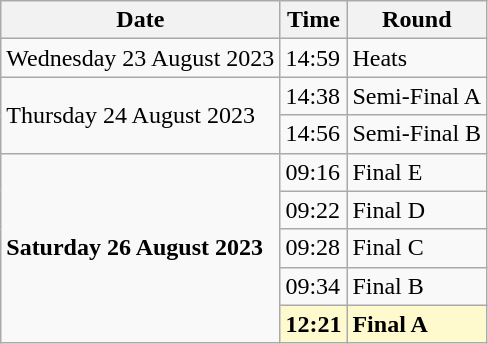<table class="wikitable">
<tr>
<th>Date</th>
<th>Time</th>
<th>Round</th>
</tr>
<tr>
<td>Wednesday 23 August 2023</td>
<td>14:59</td>
<td>Heats</td>
</tr>
<tr>
<td rowspan=2>Thursday 24 August 2023</td>
<td>14:38</td>
<td>Semi-Final A</td>
</tr>
<tr>
<td>14:56</td>
<td>Semi-Final B</td>
</tr>
<tr>
<td rowspan=5><strong>Saturday 26 August 2023</strong></td>
<td>09:16</td>
<td>Final E</td>
</tr>
<tr>
<td>09:22</td>
<td>Final D</td>
</tr>
<tr>
<td>09:28</td>
<td>Final C</td>
</tr>
<tr>
<td>09:34</td>
<td>Final B</td>
</tr>
<tr>
<td style=background:lemonchiffon><strong>12:21</strong></td>
<td style=background:lemonchiffon><strong>Final A</strong></td>
</tr>
</table>
